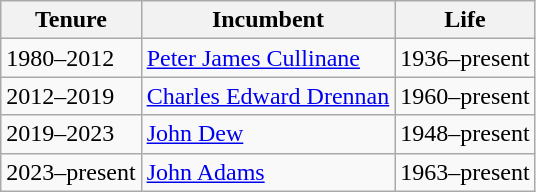<table class="wikitable">
<tr>
<th scope="col">Tenure</th>
<th scope="col">Incumbent</th>
<th scope="col">Life</th>
</tr>
<tr>
<td>1980–2012</td>
<td><a href='#'>Peter James Cullinane</a></td>
<td>1936–present</td>
</tr>
<tr>
<td>2012–2019</td>
<td><a href='#'>Charles Edward Drennan</a></td>
<td>1960–present</td>
</tr>
<tr>
<td>2019–2023</td>
<td><a href='#'>John Dew</a></td>
<td>1948–present</td>
</tr>
<tr>
<td>2023–present</td>
<td><a href='#'>John Adams</a></td>
<td>1963–present</td>
</tr>
</table>
